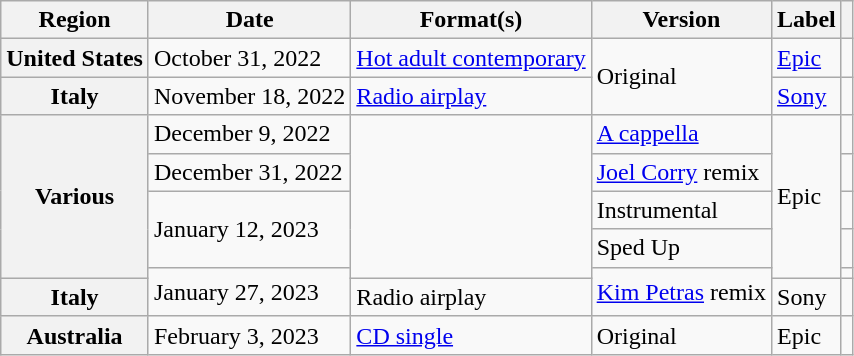<table class="wikitable plainrowheaders">
<tr>
<th scope="col">Region</th>
<th scope="col">Date</th>
<th scope="col">Format(s)</th>
<th scope="col">Version</th>
<th scope="col">Label</th>
<th scope="col"></th>
</tr>
<tr>
<th scope="row">United States</th>
<td>October 31, 2022</td>
<td><a href='#'>Hot adult contemporary</a></td>
<td rowspan="2">Original</td>
<td><a href='#'>Epic</a></td>
<td align="center"></td>
</tr>
<tr>
<th scope="row">Italy</th>
<td>November 18, 2022</td>
<td><a href='#'>Radio airplay</a></td>
<td><a href='#'>Sony</a></td>
<td align="center"></td>
</tr>
<tr>
<th scope="row" rowspan="5">Various</th>
<td>December 9, 2022</td>
<td rowspan="5"></td>
<td><a href='#'>A cappella</a></td>
<td rowspan="5">Epic</td>
<td align="center"></td>
</tr>
<tr>
<td>December 31, 2022</td>
<td><a href='#'>Joel Corry</a> remix</td>
<td align="center"></td>
</tr>
<tr>
<td rowspan="2">January 12, 2023</td>
<td>Instrumental</td>
<td align="center"></td>
</tr>
<tr>
<td>Sped Up</td>
<td align="center"></td>
</tr>
<tr>
<td rowspan="2">January 27, 2023</td>
<td rowspan="2"><a href='#'>Kim Petras</a> remix</td>
<td align="center"></td>
</tr>
<tr>
<th scope="row">Italy</th>
<td>Radio airplay</td>
<td>Sony</td>
<td align="center"></td>
</tr>
<tr>
<th scope="row">Australia</th>
<td>February 3, 2023</td>
<td><a href='#'>CD single</a></td>
<td>Original</td>
<td>Epic</td>
<td align="center"></td>
</tr>
</table>
